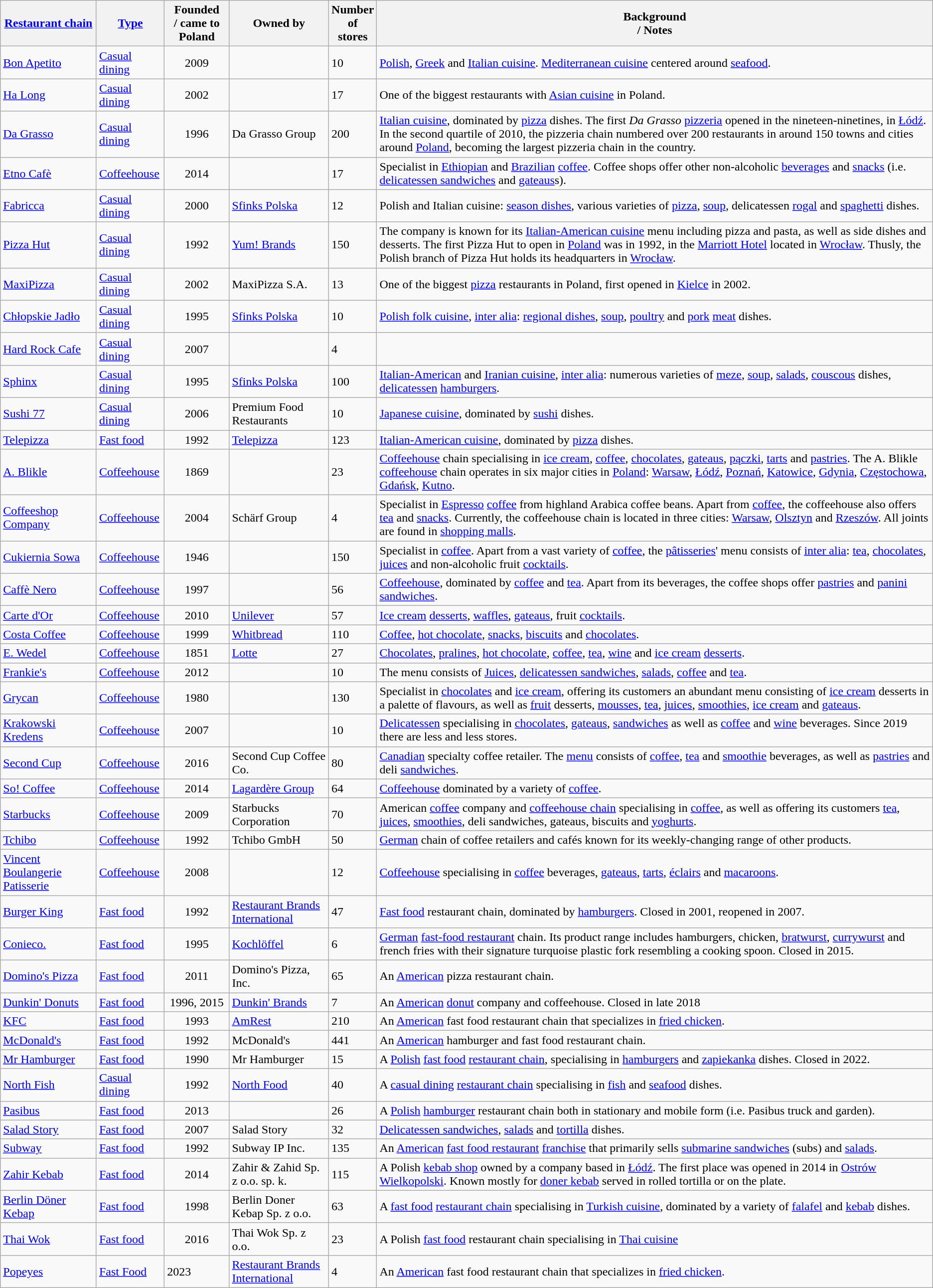<table class="wikitable sortable">
<tr>
<th><a href='#'>Restaurant chain</a></th>
<th><a href='#'>Type</a></th>
<th data-sort-type=number>Founded<br>/ came to Poland</th>
<th>Owned by</th>
<th>Number<br>of stores</th>
<th class=unsortable>Background<br>/ Notes</th>
</tr>
<tr>
<td><a href='#'>Bon Apetito</a></td>
<td><a href='#'>Casual dining</a></td>
<td style="text-align: center;">2009</td>
<td></td>
<td>10</td>
<td><a href='#'>Polish</a>, <a href='#'>Greek</a> and <a href='#'>Italian cuisine</a>. <a href='#'>Mediterranean cuisine</a> centered around <a href='#'>seafood</a>.</td>
</tr>
<tr>
<td><a href='#'>Ha Long</a></td>
<td><a href='#'>Casual dining</a></td>
<td style="text-align: center;">2002</td>
<td></td>
<td>17</td>
<td>One of the biggest restaurants with <a href='#'>Asian cuisine</a> in Poland.</td>
</tr>
<tr>
<td><a href='#'>Da Grasso</a></td>
<td><a href='#'>Casual dining</a></td>
<td style="text-align: center;">1996</td>
<td>Da Grasso Group</td>
<td>200</td>
<td><a href='#'>Italian cuisine</a>, dominated by <a href='#'>pizza</a> dishes. The first <em>Da Grasso</em> <a href='#'>pizzeria</a> opened in the nineteen-ninetines, in <a href='#'>Łódź</a>.  In the second quartile of 2010, the pizzeria chain numbered over 200 restaurants in around 150 towns and cities around <a href='#'>Poland</a>, becoming the largest pizzeria chain in the country.</td>
</tr>
<tr>
<td><a href='#'>Etno Cafè</a></td>
<td><a href='#'>Coffeehouse</a></td>
<td style="text-align: center;">2014</td>
<td></td>
<td>17</td>
<td>Specialist in <a href='#'>Ethiopian</a> and <a href='#'>Brazilian</a> <a href='#'>coffee</a>. Coffee shops offer other non-alcoholic <a href='#'>beverages</a> and <a href='#'>snacks</a> (i.e. <a href='#'>delicatessen sandwiches</a> and <a href='#'>gateaus</a>s).</td>
</tr>
<tr>
<td><a href='#'>Fabricca</a></td>
<td><a href='#'>Casual dining</a></td>
<td style="text-align: center;">2000</td>
<td><a href='#'>Sfinks Polska</a></td>
<td>12</td>
<td>Polish and Italian cuisine: <a href='#'>season dishes</a>, various varieties of <a href='#'>pizza</a>, <a href='#'>soup</a>, delicatessen <a href='#'>rogal</a> and <a href='#'>spaghetti</a> dishes.</td>
</tr>
<tr>
<td><a href='#'>Pizza Hut</a></td>
<td><a href='#'>Casual dining</a></td>
<td style="text-align: center;">1992</td>
<td><a href='#'>Yum! Brands</a></td>
<td>150</td>
<td>The company is known for its <a href='#'>Italian-American cuisine</a> menu including pizza and pasta, as well as side dishes and desserts. The first Pizza Hut to open in <a href='#'>Poland</a> was in 1992, in the <a href='#'>Marriott Hotel</a> located in <a href='#'>Wrocław</a>. Thusly, the Polish branch of Pizza Hut holds its headquarters in <a href='#'>Wrocław</a>.</td>
</tr>
<tr>
<td><a href='#'>MaxiPizza</a></td>
<td><a href='#'>Casual dining</a></td>
<td style="text-align: center;">2002</td>
<td>MaxiPizza S.A.</td>
<td>13</td>
<td>One of the biggest <a href='#'>pizza</a> restaurants in Poland, first opened in <a href='#'>Kielce</a> in 2002.</td>
</tr>
<tr>
<td><a href='#'>Chłopskie Jadło</a></td>
<td><a href='#'>Casual dining</a></td>
<td style="text-align: center;">1995</td>
<td><a href='#'>Sfinks Polska</a></td>
<td>10</td>
<td><a href='#'>Polish folk cuisine</a>, <a href='#'>inter alia</a>: <a href='#'>regional dishes</a>, <a href='#'>soup</a>, <a href='#'>poultry</a> and <a href='#'>pork</a> <a href='#'>meat</a> dishes.</td>
</tr>
<tr>
<td><a href='#'>Hard Rock Cafe</a></td>
<td><a href='#'>Casual dining</a></td>
<td style="text-align: center;">2007</td>
<td></td>
<td>4</td>
<td></td>
</tr>
<tr>
<td><a href='#'>Sphinx</a></td>
<td><a href='#'>Casual dining</a></td>
<td style="text-align: center;">1995</td>
<td><a href='#'>Sfinks Polska</a></td>
<td>100</td>
<td><a href='#'>Italian-American</a> and <a href='#'>Iranian cuisine</a>, <a href='#'>inter alia</a>: numerous varieties of <a href='#'>meze</a>, <a href='#'>soup</a>, <a href='#'>salads</a>, <a href='#'>couscous</a> dishes, <a href='#'>delicatessen</a> <a href='#'>hamburgers</a>.</td>
</tr>
<tr>
<td><a href='#'>Sushi 77</a></td>
<td><a href='#'>Casual dining</a></td>
<td style="text-align: center;">2006</td>
<td>Premium Food Restaurants</td>
<td>10</td>
<td><a href='#'>Japanese cuisine</a>, dominated by <a href='#'>sushi</a> dishes.</td>
</tr>
<tr>
<td><a href='#'>Telepizza</a></td>
<td><a href='#'>Fast food</a></td>
<td style="text-align: center;">1992</td>
<td><a href='#'>Telepizza</a></td>
<td>123</td>
<td><a href='#'>Italian-American cuisine</a>, dominated by <a href='#'>pizza</a> dishes.</td>
</tr>
<tr>
<td><a href='#'>A. Blikle</a></td>
<td><a href='#'>Coffeehouse</a></td>
<td style="text-align: center;">1869</td>
<td></td>
<td>23</td>
<td><a href='#'>Coffeehouse</a> chain specialising in <a href='#'>ice cream</a>, <a href='#'>coffee</a>, <a href='#'>chocolates</a>, <a href='#'>gateaus</a>, <a href='#'>pączki</a>, <a href='#'>tarts</a> and <a href='#'>pastries</a>. The A. Blikle <a href='#'>coffeehouse</a> chain operates in six major cities in <a href='#'>Poland</a>: <a href='#'>Warsaw</a>, <a href='#'>Łódź</a>, <a href='#'>Poznań</a>, <a href='#'>Katowice</a>, <a href='#'>Gdynia</a>, <a href='#'>Częstochowa</a>, <a href='#'>Gdańsk</a>, <a href='#'>Kutno</a>.</td>
</tr>
<tr>
<td><a href='#'>Coffeeshop Company</a></td>
<td><a href='#'>Coffeehouse</a></td>
<td style="text-align: center;">2004</td>
<td>Schärf Group</td>
<td>4</td>
<td>Specialist in <a href='#'>Espresso</a> <a href='#'>coffee</a> from highland Arabica coffee beans. Apart from <a href='#'>coffee</a>, the coffeehouse also offers <a href='#'>tea</a> and <a href='#'>snacks</a>. Currently, the coffeehouse chain is located in three cities: <a href='#'>Warsaw</a>, <a href='#'>Olsztyn</a> and <a href='#'>Rzeszów</a>. All joints are found in <a href='#'>shopping malls</a>.</td>
</tr>
<tr>
<td><a href='#'>Cukiernia Sowa</a></td>
<td><a href='#'>Coffeehouse</a></td>
<td style="text-align: center;">1946</td>
<td></td>
<td>150</td>
<td>Specialist in <a href='#'>coffee</a>. Apart from a vast variety of <a href='#'>coffee</a>, the <a href='#'>pâtisseries</a>' menu consists of <a href='#'>inter alia</a>: <a href='#'>tea</a>, <a href='#'>chocolates</a>, <a href='#'>juices</a> and non-alcoholic fruit <a href='#'>cocktails</a>.</td>
</tr>
<tr>
<td><a href='#'>Caffè Nero</a></td>
<td><a href='#'>Coffeehouse</a></td>
<td style="text-align: center;">1997</td>
<td></td>
<td>56</td>
<td><a href='#'>Coffeehouse</a>, dominated by <a href='#'>coffee</a> and <a href='#'>tea</a>. Apart from its beverages, the coffee shops offer <a href='#'>pastries</a> and <a href='#'>panini sandwiches</a>.</td>
</tr>
<tr>
<td><a href='#'>Carte d'Or</a></td>
<td><a href='#'>Coffeehouse</a></td>
<td style="text-align: center;">2010</td>
<td><a href='#'>Unilever</a></td>
<td>57</td>
<td><a href='#'>Ice cream</a> <a href='#'>desserts</a>, <a href='#'>waffles</a>, <a href='#'>gateaus</a>, fruit <a href='#'>cocktails</a>.</td>
</tr>
<tr>
<td><a href='#'>Costa Coffee</a></td>
<td><a href='#'>Coffeehouse</a></td>
<td style="text-align: center;">1999</td>
<td><a href='#'>Whitbread</a></td>
<td>110</td>
<td><a href='#'>Coffee</a>, <a href='#'>hot chocolate</a>, <a href='#'>snacks</a>, <a href='#'>biscuits</a> and <a href='#'>chocolates</a>.</td>
</tr>
<tr>
<td><a href='#'>E. Wedel</a></td>
<td><a href='#'>Coffeehouse</a></td>
<td style="text-align: center;">1851</td>
<td><a href='#'>Lotte</a></td>
<td>27</td>
<td><a href='#'>Chocolates</a>, <a href='#'>pralines</a>, <a href='#'>hot chocolate</a>, <a href='#'>coffee</a>, <a href='#'>tea</a>, <a href='#'>wine</a> and <a href='#'>ice cream</a> <a href='#'>desserts</a>.</td>
</tr>
<tr>
<td><a href='#'>Frankie's</a></td>
<td><a href='#'>Coffeehouse</a></td>
<td style="text-align: center;">2012</td>
<td></td>
<td>10</td>
<td>The menu consists of <a href='#'>Juices</a>, <a href='#'>delicatessen sandwiches</a>, <a href='#'>salads</a>, <a href='#'>coffee</a> and <a href='#'>tea</a>.</td>
</tr>
<tr>
<td><a href='#'>Grycan</a></td>
<td><a href='#'>Coffeehouse</a></td>
<td style="text-align: center;">1980</td>
<td></td>
<td>130</td>
<td>Specialist in <a href='#'>chocolates</a> and <a href='#'>ice cream</a>, offering its customers an abundant menu consisting of <a href='#'>ice cream</a> desserts in a palette of flavours, as well as <a href='#'>fruit</a> desserts, <a href='#'>mousses</a>, <a href='#'>tea</a>, <a href='#'>juices</a>, <a href='#'>smoothies</a>, <a href='#'>ice cream</a> and <a href='#'>gateaus</a>.</td>
</tr>
<tr>
<td><a href='#'>Krakowski Kredens</a></td>
<td><a href='#'>Coffeehouse</a></td>
<td style="text-align: center;">2007</td>
<td></td>
<td>10</td>
<td><a href='#'>Delicatessen</a> specialising in <a href='#'>chocolates</a>, <a href='#'>gateaus</a>, <a href='#'>sandwiches</a> as well as <a href='#'>coffee</a> and <a href='#'>wine</a> beverages. Since 2019 there are less and less stores.</td>
</tr>
<tr>
<td><a href='#'>Second Cup</a></td>
<td><a href='#'>Coffeehouse</a></td>
<td style="text-align: center;">2016</td>
<td>Second Cup Coffee Co.</td>
<td>80</td>
<td><a href='#'>Canadian</a> specialty coffee retailer. The <a href='#'>menu</a> consists of <a href='#'>coffee</a>, <a href='#'>tea</a> and <a href='#'>smoothie</a> beverages, as well as <a href='#'>pastries</a> and deli <a href='#'>sandwiches</a>.</td>
</tr>
<tr>
<td><a href='#'>So! Coffee</a></td>
<td><a href='#'>Coffeehouse</a></td>
<td style="text-align: center;">2014</td>
<td><a href='#'>Lagardère Group</a></td>
<td>64</td>
<td><a href='#'>Coffeehouse</a> dominated by a variety of <a href='#'>coffee</a>.</td>
</tr>
<tr>
<td><a href='#'>Starbucks</a></td>
<td><a href='#'>Coffeehouse</a></td>
<td style="text-align: center;">2009</td>
<td>Starbucks Corporation</td>
<td>70</td>
<td>American <a href='#'>coffee</a> company and <a href='#'>coffeehouse chain</a> specialising in <a href='#'>coffee</a>, as well as offering its customers <a href='#'>tea</a>, <a href='#'>juices</a>, <a href='#'>smoothies</a>, deli sandwiches, gateaus, biscuits and <a href='#'>yoghurts</a>.</td>
</tr>
<tr>
<td><a href='#'>Tchibo</a></td>
<td><a href='#'>Coffeehouse</a></td>
<td style="text-align: center;">1992</td>
<td>Tchibo GmbH</td>
<td>50</td>
<td><a href='#'>German</a> chain of coffee retailers and cafés known for its weekly-changing range of other products.</td>
</tr>
<tr>
<td><a href='#'>Vincent Boulangerie Patisserie</a></td>
<td><a href='#'>Coffeehouse</a></td>
<td style="text-align: center;">2008</td>
<td></td>
<td>12</td>
<td><a href='#'>Coffeehouse</a> specialising in <a href='#'>coffee</a> beverages, <a href='#'>gateaus</a>, <a href='#'>tarts</a>, <a href='#'>éclairs</a> and <a href='#'>macaroons</a>.</td>
</tr>
<tr>
<td><a href='#'>Burger King</a></td>
<td><a href='#'>Fast food</a></td>
<td style="text-align: center;">1992</td>
<td><a href='#'>Restaurant Brands International</a></td>
<td>47</td>
<td><a href='#'>Fast food</a> restaurant chain, dominated by <a href='#'>hamburgers</a>. Closed in 2001, reopened in 2007.</td>
</tr>
<tr>
<td><a href='#'>Conieco.</a></td>
<td><a href='#'>Fast food</a></td>
<td style="text-align: center;">1995</td>
<td><a href='#'>Kochlöffel</a></td>
<td>6</td>
<td><a href='#'>German</a> <a href='#'>fast-food restaurant</a> chain. Its product range includes hamburgers, chicken, <a href='#'>bratwurst</a>, <a href='#'>currywurst</a> and french fries with their signature turquoise plastic fork resembling a cooking spoon. Closed in 2015.</td>
</tr>
<tr>
<td><a href='#'>Domino's Pizza</a></td>
<td><a href='#'>Fast food</a></td>
<td style="text-align: center;">2011</td>
<td>Domino's Pizza, Inc.</td>
<td>65</td>
<td>An <a href='#'>American</a> pizza restaurant chain.</td>
</tr>
<tr>
<td><a href='#'>Dunkin' Donuts</a></td>
<td><a href='#'>Fast food</a></td>
<td style="text-align: center;">1996, 2015</td>
<td><a href='#'>Dunkin' Brands</a></td>
<td>7</td>
<td>An <a href='#'>American</a> <a href='#'>donut</a> company and coffeehouse. Closed in late 2018</td>
</tr>
<tr>
<td><a href='#'>KFC</a></td>
<td><a href='#'>Fast food</a></td>
<td style="text-align: center;">1993</td>
<td><a href='#'>AmRest</a></td>
<td>210</td>
<td>An <a href='#'>American</a> fast food restaurant chain that specializes in <a href='#'>fried chicken</a>.</td>
</tr>
<tr>
<td><a href='#'>McDonald's</a></td>
<td><a href='#'>Fast food</a></td>
<td style="text-align: center;">1992</td>
<td>McDonald's</td>
<td>441</td>
<td>An <a href='#'>American</a> hamburger and fast food restaurant chain.</td>
</tr>
<tr>
<td><a href='#'>Mr Hamburger</a></td>
<td><a href='#'>Fast food</a></td>
<td style="text-align: center;">1990</td>
<td>Mr Hamburger</td>
<td>15</td>
<td>A <a href='#'>Polish</a> <a href='#'>fast food</a> <a href='#'>restaurant chain</a>, specialising in <a href='#'>hamburgers</a> and <a href='#'>zapiekanka</a> dishes. Closed in 2022. </td>
</tr>
<tr>
<td><a href='#'>North Fish</a></td>
<td><a href='#'>Casual dining</a></td>
<td style="text-align: center;">1992</td>
<td><a href='#'>North Food</a></td>
<td>40</td>
<td>A <a href='#'>casual dining</a> <a href='#'>restaurant chain</a> specialising in <a href='#'>fish</a> and <a href='#'>seafood</a> dishes.</td>
</tr>
<tr>
<td><a href='#'>Pasibus</a></td>
<td><a href='#'>Fast food</a></td>
<td style="text-align: center;">2013</td>
<td></td>
<td>26</td>
<td>A <a href='#'>Polish</a> <a href='#'>hamburger</a> restaurant chain both in stationary and mobile form (i.e. Pasibus truck and garden).</td>
</tr>
<tr>
<td><a href='#'>Salad Story</a></td>
<td><a href='#'>Fast food</a></td>
<td style="text-align: center;">2007</td>
<td>Salad Story</td>
<td>32</td>
<td><a href='#'>Delicatessen sandwiches</a>, <a href='#'>salads</a> and <a href='#'>tortilla</a> dishes.</td>
</tr>
<tr>
<td><a href='#'>Subway</a></td>
<td><a href='#'>Fast food</a></td>
<td style="text-align: center;">1992</td>
<td>Subway IP Inc.</td>
<td>135</td>
<td>An <a href='#'>American</a> <a href='#'>fast food restaurant</a> <a href='#'>franchise</a> that primarily sells <a href='#'>submarine sandwiches</a> (subs) and <a href='#'>salads</a>.</td>
</tr>
<tr>
<td><a href='#'>Zahir Kebab</a></td>
<td><a href='#'>Fast food</a></td>
<td style="text-align: center;">2014</td>
<td>Zahir & Zahid Sp. z o.o. sp. k.</td>
<td>115</td>
<td>A Polish <a href='#'>kebab shop</a> owned by a company based in <a href='#'>Łódź</a>. The first place was opened in 2014 in <a href='#'>Ostrów Wielkopolski</a>. Known mostly for <a href='#'>doner kebab</a> served in rolled tortilla or on the plate.</td>
</tr>
<tr>
<td><a href='#'>Berlin Döner Kebap</a></td>
<td><a href='#'>Fast food</a></td>
<td style="text-align: center;">1998</td>
<td>Berlin Doner Kebap Sp. z o.o.</td>
<td>63</td>
<td>A <a href='#'>fast food</a> <a href='#'>restaurant chain</a> specialising in <a href='#'>Turkish cuisine</a>, dominated by a variety of <a href='#'>falafel</a> and <a href='#'>kebab</a> dishes.</td>
</tr>
<tr>
<td><a href='#'>Thai Wok</a></td>
<td><a href='#'>Fast food</a></td>
<td style="text-align: center;">2016</td>
<td>Thai Wok Sp. z o.o.</td>
<td>23</td>
<td>A Polish <a href='#'>fast food</a> restaurant chain specialising in <a href='#'>Thai cuisine</a></td>
</tr>
<tr>
<td><a href='#'>Popeyes</a></td>
<td><a href='#'>Fast Food</a></td>
<td>2023</td>
<td><a href='#'>Restaurant Brands International</a></td>
<td>4</td>
<td>An <a href='#'>American</a> fast food restaurant chain that specializes in <a href='#'>fried chicken</a>.</td>
</tr>
</table>
